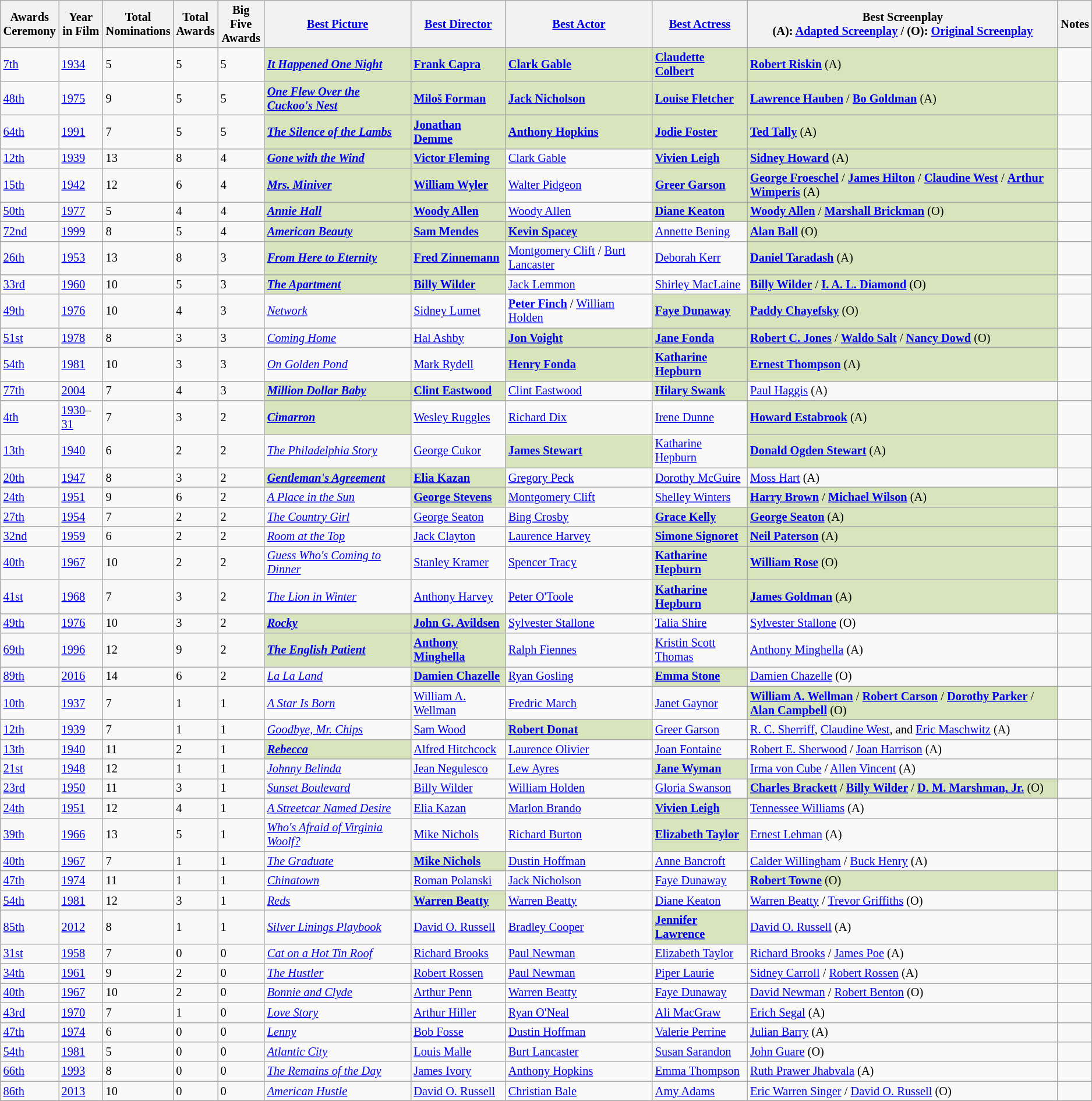<table class="wikitable sortable" style="width=90%; font-size:85%; white-space:wrap;">
<tr>
<th>Awards<br>Ceremony<br></th>
<th>Year<br>in Film<br></th>
<th>Total<br>Nominations<br></th>
<th>Total<br>Awards<br></th>
<th>Big Five<br>Awards<br></th>
<th><a href='#'>Best Picture</a><br></th>
<th><a href='#'>Best Director</a><br></th>
<th><a href='#'>Best Actor</a><br></th>
<th><a href='#'>Best Actress</a><br></th>
<th>Best Screenplay<br>(A): <a href='#'>Adapted Screenplay</a> / (O): <a href='#'>Original Screenplay</a><br></th>
<th>Notes<br></th>
</tr>
<tr>
<td data-sort-value="07th"><a href='#'>7th</a></td>
<td><a href='#'>1934</a></td>
<td>5</td>
<td>5</td>
<td>5</td>
<td bgcolor="D7E4BC"><strong><em><a href='#'>It Happened One Night</a></em></strong></td>
<td bgcolor="D7E4BC"><strong><a href='#'>Frank Capra</a></strong></td>
<td bgcolor="D7E4BC"><strong><a href='#'>Clark Gable</a></strong></td>
<td bgcolor="D7E4BC"><strong><a href='#'>Claudette Colbert</a></strong></td>
<td bgcolor="D7E4BC"><strong><a href='#'>Robert Riskin</a></strong> (A)</td>
<td></td>
</tr>
<tr>
<td><a href='#'>48th</a></td>
<td><a href='#'>1975</a></td>
<td>9</td>
<td>5</td>
<td>5</td>
<td bgcolor="D7E4BC"><strong><em><a href='#'>One Flew Over the Cuckoo's Nest</a></em></strong></td>
<td bgcolor="D7E4BC"><strong><a href='#'>Miloš Forman</a></strong></td>
<td bgcolor="D7E4BC"><strong><a href='#'>Jack Nicholson</a></strong></td>
<td bgcolor="D7E4BC"><strong><a href='#'>Louise Fletcher</a></strong></td>
<td bgcolor="D7E4BC"><strong><a href='#'>Lawrence Hauben</a></strong> / <strong><a href='#'>Bo Goldman</a></strong> (A)</td>
<td></td>
</tr>
<tr>
<td><a href='#'>64th</a></td>
<td><a href='#'>1991</a></td>
<td>7</td>
<td>5</td>
<td>5</td>
<td bgcolor="D7E4BC"><strong><em><a href='#'>The Silence of the Lambs</a></em></strong></td>
<td bgcolor="D7E4BC"><strong><a href='#'>Jonathan Demme</a></strong></td>
<td bgcolor="D7E4BC"><strong><a href='#'>Anthony Hopkins</a></strong></td>
<td bgcolor="D7E4BC"><strong><a href='#'>Jodie Foster</a></strong></td>
<td bgcolor="D7E4BC"><strong><a href='#'>Ted Tally</a></strong> (A)</td>
<td></td>
</tr>
<tr>
<td><a href='#'>12th</a></td>
<td><a href='#'>1939</a></td>
<td>13</td>
<td>8</td>
<td>4</td>
<td bgcolor="D7E4BC"><strong><em><a href='#'>Gone with the Wind</a></em></strong></td>
<td bgcolor="D7E4BC"><strong><a href='#'>Victor Fleming</a></strong></td>
<td><a href='#'>Clark Gable</a></td>
<td bgcolor="D7E4BC"><strong><a href='#'>Vivien Leigh</a></strong></td>
<td bgcolor="D7E4BC"><strong><a href='#'>Sidney Howard</a></strong> (A)</td>
<td></td>
</tr>
<tr>
<td><a href='#'>15th</a></td>
<td><a href='#'>1942</a></td>
<td>12</td>
<td>6</td>
<td>4</td>
<td bgcolor="D7E4BC"><strong><em><a href='#'>Mrs. Miniver</a></em></strong></td>
<td bgcolor="D7E4BC"><strong><a href='#'>William Wyler</a></strong></td>
<td><a href='#'>Walter Pidgeon</a></td>
<td bgcolor="D7E4BC"><strong><a href='#'>Greer Garson</a></strong></td>
<td bgcolor="D7E4BC"><strong><a href='#'>George Froeschel</a></strong> / <strong><a href='#'>James Hilton</a></strong> / <strong><a href='#'>Claudine West</a></strong> / <strong><a href='#'>Arthur Wimperis</a></strong> (A)</td>
<td></td>
</tr>
<tr>
<td><a href='#'>50th</a></td>
<td><a href='#'>1977</a></td>
<td>5</td>
<td>4</td>
<td>4</td>
<td bgcolor="D7E4BC"><strong><em><a href='#'>Annie Hall</a></em></strong></td>
<td bgcolor="D7E4BC"><strong><a href='#'>Woody Allen</a></strong></td>
<td><a href='#'>Woody Allen</a></td>
<td bgcolor="D7E4BC"><strong><a href='#'>Diane Keaton</a></strong></td>
<td bgcolor="D7E4BC"><strong><a href='#'>Woody Allen</a></strong> / <strong><a href='#'>Marshall Brickman</a></strong> (O)</td>
<td></td>
</tr>
<tr>
<td><a href='#'>72nd</a></td>
<td><a href='#'>1999</a></td>
<td>8</td>
<td>5</td>
<td>4</td>
<td bgcolor="D7E4BC"><strong><em><a href='#'>American Beauty</a></em></strong></td>
<td bgcolor="D7E4BC"><strong><a href='#'>Sam Mendes</a></strong></td>
<td bgcolor="D7E4BC"><strong><a href='#'>Kevin Spacey</a></strong></td>
<td><a href='#'>Annette Bening</a></td>
<td bgcolor="D7E4BC"><strong><a href='#'>Alan Ball</a></strong> (O)</td>
<td></td>
</tr>
<tr>
<td><a href='#'>26th</a></td>
<td><a href='#'>1953</a></td>
<td>13</td>
<td>8</td>
<td>3</td>
<td bgcolor="D7E4BC"><strong><em><a href='#'>From Here to Eternity</a></em></strong></td>
<td bgcolor="D7E4BC"><strong><a href='#'>Fred Zinnemann</a></strong></td>
<td><a href='#'>Montgomery Clift</a> / <a href='#'>Burt Lancaster</a></td>
<td><a href='#'>Deborah Kerr</a></td>
<td bgcolor="D7E4BC"><strong><a href='#'>Daniel Taradash</a></strong> (A)</td>
<td></td>
</tr>
<tr>
<td><a href='#'>33rd</a></td>
<td><a href='#'>1960</a></td>
<td>10</td>
<td>5</td>
<td>3</td>
<td bgcolor="D7E4BC"><strong><em><a href='#'>The Apartment</a></em></strong></td>
<td bgcolor="D7E4BC"><strong><a href='#'>Billy Wilder</a></strong></td>
<td><a href='#'>Jack Lemmon</a></td>
<td><a href='#'>Shirley MacLaine</a></td>
<td bgcolor="D7E4BC"><strong><a href='#'>Billy Wilder</a></strong> / <strong><a href='#'>I. A. L. Diamond</a></strong> (O)</td>
<td></td>
</tr>
<tr>
<td><a href='#'>49th</a></td>
<td><a href='#'>1976</a></td>
<td>10</td>
<td>4</td>
<td>3</td>
<td><em><a href='#'>Network</a></em></td>
<td><a href='#'>Sidney Lumet</a></td>
<td><span><strong><a href='#'>Peter Finch</a></strong></span> / <a href='#'>William Holden</a></td>
<td bgcolor="D7E4BC"><strong><a href='#'>Faye Dunaway</a></strong></td>
<td bgcolor="D7E4BC"><strong><a href='#'>Paddy Chayefsky</a></strong> (O)</td>
<td></td>
</tr>
<tr>
<td><a href='#'>51st</a></td>
<td><a href='#'>1978</a></td>
<td>8</td>
<td>3</td>
<td>3</td>
<td><em><a href='#'>Coming Home</a></em></td>
<td><a href='#'>Hal Ashby</a></td>
<td bgcolor="D7E4BC"><strong><a href='#'>Jon Voight</a></strong></td>
<td bgcolor="D7E4BC"><strong><a href='#'>Jane Fonda</a></strong></td>
<td bgcolor="D7E4BC"><strong><a href='#'>Robert C. Jones</a></strong> / <strong><a href='#'>Waldo Salt</a></strong> / <strong><a href='#'>Nancy Dowd</a></strong> (O)</td>
<td></td>
</tr>
<tr>
<td><a href='#'>54th</a></td>
<td><a href='#'>1981</a></td>
<td>10</td>
<td>3</td>
<td>3</td>
<td><em><a href='#'>On Golden Pond</a></em></td>
<td><a href='#'>Mark Rydell</a></td>
<td bgcolor="D7E4BC"><strong><a href='#'>Henry Fonda</a></strong></td>
<td bgcolor="D7E4BC"><strong><a href='#'>Katharine Hepburn</a></strong></td>
<td bgcolor="D7E4BC"><strong><a href='#'>Ernest Thompson</a></strong> (A)</td>
<td></td>
</tr>
<tr>
<td><a href='#'>77th</a></td>
<td><a href='#'>2004</a></td>
<td>7</td>
<td>4</td>
<td>3</td>
<td bgcolor="D7E4BC"><strong><em><a href='#'>Million Dollar Baby</a></em></strong></td>
<td bgcolor="D7E4BC"><strong><a href='#'>Clint Eastwood</a></strong></td>
<td><a href='#'>Clint Eastwood</a></td>
<td bgcolor="D7E4BC"><strong><a href='#'>Hilary Swank</a></strong></td>
<td><a href='#'>Paul Haggis</a> (A)</td>
<td></td>
</tr>
<tr>
<td data-sort-value="04th"><a href='#'>4th</a></td>
<td><a href='#'>1930</a>–<a href='#'>31</a></td>
<td>7</td>
<td>3</td>
<td>2</td>
<td bgcolor="D7E4BC"><strong><em><a href='#'>Cimarron</a></em></strong></td>
<td><a href='#'>Wesley Ruggles</a></td>
<td><a href='#'>Richard Dix</a></td>
<td><a href='#'>Irene Dunne</a></td>
<td bgcolor="D7E4BC"><strong><a href='#'>Howard Estabrook</a></strong> (A)</td>
<td></td>
</tr>
<tr>
<td><a href='#'>13th</a></td>
<td><a href='#'>1940</a></td>
<td>6</td>
<td>2</td>
<td>2</td>
<td><em><a href='#'>The Philadelphia Story</a></em></td>
<td><a href='#'>George Cukor</a></td>
<td bgcolor="D7E4BC"><strong><a href='#'>James Stewart</a></strong></td>
<td><a href='#'>Katharine Hepburn</a></td>
<td bgcolor="D7E4BC"><strong><a href='#'>Donald Ogden Stewart</a></strong> (A)</td>
<td></td>
</tr>
<tr>
<td><a href='#'>20th</a></td>
<td><a href='#'>1947</a></td>
<td>8</td>
<td>3</td>
<td>2</td>
<td bgcolor="D7E4BC"><strong><em><a href='#'>Gentleman's Agreement</a></em></strong></td>
<td bgcolor="D7E4BC"><strong><a href='#'>Elia Kazan</a></strong></td>
<td><a href='#'>Gregory Peck</a></td>
<td><a href='#'>Dorothy McGuire</a></td>
<td><a href='#'>Moss Hart</a> (A)</td>
<td></td>
</tr>
<tr>
<td><a href='#'>24th</a></td>
<td><a href='#'>1951</a></td>
<td>9</td>
<td>6</td>
<td>2</td>
<td><em><a href='#'>A Place in the Sun</a></em></td>
<td bgcolor="D7E4BC"><strong><a href='#'>George Stevens</a></strong></td>
<td><a href='#'>Montgomery Clift</a></td>
<td><a href='#'>Shelley Winters</a></td>
<td bgcolor="D7E4BC"><strong><a href='#'>Harry Brown</a></strong> / <strong><a href='#'>Michael Wilson</a></strong> (A)</td>
<td></td>
</tr>
<tr>
<td><a href='#'>27th</a></td>
<td><a href='#'>1954</a></td>
<td>7</td>
<td>2</td>
<td>2</td>
<td><em><a href='#'>The Country Girl</a></em></td>
<td><a href='#'>George Seaton</a></td>
<td><a href='#'>Bing Crosby</a></td>
<td bgcolor="D7E4BC"><strong><a href='#'>Grace Kelly</a></strong></td>
<td bgcolor="D7E4BC"><strong><a href='#'>George Seaton</a></strong> (A)</td>
<td></td>
</tr>
<tr>
<td><a href='#'>32nd</a></td>
<td><a href='#'>1959</a></td>
<td>6</td>
<td>2</td>
<td>2</td>
<td><em><a href='#'>Room at the Top</a></em></td>
<td><a href='#'>Jack Clayton</a></td>
<td><a href='#'>Laurence Harvey</a></td>
<td bgcolor="D7E4BC"><strong><a href='#'>Simone Signoret</a></strong></td>
<td bgcolor="D7E4BC"><strong><a href='#'>Neil Paterson</a></strong> (A)</td>
<td></td>
</tr>
<tr>
<td><a href='#'>40th</a></td>
<td><a href='#'>1967</a></td>
<td>10</td>
<td>2</td>
<td>2</td>
<td><em><a href='#'>Guess Who's Coming to Dinner</a></em></td>
<td><a href='#'>Stanley Kramer</a></td>
<td><a href='#'>Spencer Tracy</a></td>
<td bgcolor="D7E4BC"><strong><a href='#'>Katharine Hepburn</a></strong></td>
<td bgcolor="D7E4BC"><strong><a href='#'>William Rose</a></strong> (O)</td>
<td></td>
</tr>
<tr>
<td><a href='#'>41st</a></td>
<td><a href='#'>1968</a></td>
<td>7</td>
<td>3</td>
<td>2</td>
<td><em><a href='#'>The Lion in Winter</a></em></td>
<td><a href='#'>Anthony Harvey</a></td>
<td><a href='#'>Peter O'Toole</a></td>
<td bgcolor="D7E4BC"><strong><a href='#'>Katharine Hepburn</a></strong></td>
<td bgcolor="D7E4BC"><strong><a href='#'>James Goldman</a></strong> (A)</td>
<td></td>
</tr>
<tr>
<td><a href='#'>49th</a></td>
<td><a href='#'>1976</a></td>
<td>10</td>
<td>3</td>
<td>2</td>
<td bgcolor="D7E4BC"><strong><em><a href='#'>Rocky</a></em></strong></td>
<td bgcolor="D7E4BC"><strong><a href='#'>John G. Avildsen</a></strong></td>
<td><a href='#'>Sylvester Stallone</a></td>
<td><a href='#'>Talia Shire</a></td>
<td><a href='#'>Sylvester Stallone</a> (O)</td>
<td></td>
</tr>
<tr>
<td><a href='#'>69th</a></td>
<td><a href='#'>1996</a></td>
<td>12</td>
<td>9</td>
<td>2</td>
<td bgcolor="D7E4BC"><strong><em><a href='#'>The English Patient</a></em></strong></td>
<td bgcolor="D7E4BC"><strong><a href='#'>Anthony Minghella</a></strong></td>
<td><a href='#'>Ralph Fiennes</a></td>
<td><a href='#'>Kristin Scott Thomas</a></td>
<td><a href='#'>Anthony Minghella</a> (A)</td>
<td></td>
</tr>
<tr>
<td><a href='#'>89th</a></td>
<td><a href='#'>2016</a></td>
<td>14</td>
<td>6</td>
<td>2</td>
<td><em><a href='#'>La La Land</a></em></td>
<td bgcolor="D7E4BC"><strong><a href='#'>Damien Chazelle</a></strong></td>
<td><a href='#'>Ryan Gosling</a></td>
<td bgcolor="D7E4BC"><strong><a href='#'>Emma Stone</a></strong></td>
<td><a href='#'>Damien Chazelle</a> (O)</td>
<td></td>
</tr>
<tr>
<td><a href='#'>10th</a></td>
<td><a href='#'>1937</a></td>
<td>7</td>
<td>1</td>
<td>1</td>
<td><em><a href='#'>A Star Is Born</a></em></td>
<td><a href='#'>William A. Wellman</a></td>
<td><a href='#'>Fredric March</a></td>
<td><a href='#'>Janet Gaynor</a></td>
<td bgcolor="D7E4BC"><strong><a href='#'>William A. Wellman</a></strong> / <strong><a href='#'>Robert Carson</a></strong> / <strong><a href='#'>Dorothy Parker</a></strong> / <strong><a href='#'>Alan Campbell</a></strong> (O)</td>
<td></td>
</tr>
<tr>
<td><a href='#'>12th</a></td>
<td><a href='#'>1939</a></td>
<td>7</td>
<td>1</td>
<td>1</td>
<td><em><a href='#'>Goodbye, Mr. Chips</a></em></td>
<td><a href='#'>Sam Wood</a></td>
<td bgcolor="D7E4BC"><strong><a href='#'>Robert Donat</a></strong></td>
<td><a href='#'>Greer Garson</a></td>
<td><a href='#'>R. C. Sherriff</a>, <a href='#'>Claudine West</a>, and <a href='#'>Eric Maschwitz</a> (A)</td>
<td></td>
</tr>
<tr>
<td><a href='#'>13th</a></td>
<td><a href='#'>1940</a></td>
<td>11</td>
<td>2</td>
<td>1</td>
<td bgcolor="D7E4BC"><strong><em><a href='#'>Rebecca</a></em></strong></td>
<td><a href='#'>Alfred Hitchcock</a></td>
<td><a href='#'>Laurence Olivier</a></td>
<td><a href='#'>Joan Fontaine</a></td>
<td><a href='#'>Robert E. Sherwood</a> / <a href='#'>Joan Harrison</a> (A)</td>
<td></td>
</tr>
<tr>
<td><a href='#'>21st</a></td>
<td><a href='#'>1948</a></td>
<td>12</td>
<td>1</td>
<td>1</td>
<td><em><a href='#'>Johnny Belinda</a></em></td>
<td><a href='#'>Jean Negulesco</a></td>
<td><a href='#'>Lew Ayres</a></td>
<td bgcolor="D7E4BC"><strong><a href='#'>Jane Wyman</a></strong></td>
<td><a href='#'>Irma von Cube</a> / <a href='#'>Allen Vincent</a> (A)</td>
<td></td>
</tr>
<tr>
<td><a href='#'>23rd</a></td>
<td><a href='#'>1950</a></td>
<td>11</td>
<td>3</td>
<td>1</td>
<td><em><a href='#'>Sunset Boulevard</a></em></td>
<td><a href='#'>Billy Wilder</a></td>
<td><a href='#'>William Holden</a></td>
<td><a href='#'>Gloria Swanson</a></td>
<td bgcolor="D7E4BC"><strong><a href='#'>Charles Brackett</a></strong> / <strong><a href='#'>Billy Wilder</a></strong> / <strong><a href='#'>D. M. Marshman, Jr.</a></strong> (O)</td>
<td></td>
</tr>
<tr>
<td><a href='#'>24th</a></td>
<td><a href='#'>1951</a></td>
<td>12</td>
<td>4</td>
<td>1</td>
<td><em><a href='#'>A Streetcar Named Desire</a></em></td>
<td><a href='#'>Elia Kazan</a></td>
<td><a href='#'>Marlon Brando</a></td>
<td bgcolor="D7E4BC"><strong><a href='#'>Vivien Leigh</a></strong></td>
<td><a href='#'>Tennessee Williams</a> (A)</td>
<td></td>
</tr>
<tr>
<td><a href='#'>39th</a></td>
<td><a href='#'>1966</a></td>
<td>13</td>
<td>5</td>
<td>1</td>
<td><em><a href='#'>Who's Afraid of Virginia Woolf?</a></em></td>
<td><a href='#'>Mike Nichols</a></td>
<td><a href='#'>Richard Burton</a></td>
<td bgcolor="D7E4BC"><strong><a href='#'>Elizabeth Taylor</a></strong></td>
<td><a href='#'>Ernest Lehman</a> (A)</td>
<td></td>
</tr>
<tr>
<td><a href='#'>40th</a></td>
<td><a href='#'>1967</a></td>
<td>7</td>
<td>1</td>
<td>1</td>
<td><em><a href='#'>The Graduate</a></em></td>
<td bgcolor="D7E4BC"><strong><a href='#'>Mike Nichols</a></strong></td>
<td><a href='#'>Dustin Hoffman</a></td>
<td><a href='#'>Anne Bancroft</a></td>
<td><a href='#'>Calder Willingham</a> / <a href='#'>Buck Henry</a> (A)</td>
<td></td>
</tr>
<tr>
<td><a href='#'>47th</a></td>
<td><a href='#'>1974</a></td>
<td>11</td>
<td>1</td>
<td>1</td>
<td><em><a href='#'>Chinatown</a></em></td>
<td><a href='#'>Roman Polanski</a></td>
<td><a href='#'>Jack Nicholson</a></td>
<td><a href='#'>Faye Dunaway</a></td>
<td bgcolor="D7E4BC"><strong><a href='#'>Robert Towne</a></strong> (O)</td>
<td></td>
</tr>
<tr>
<td><a href='#'>54th</a></td>
<td><a href='#'>1981</a></td>
<td>12</td>
<td>3</td>
<td>1</td>
<td><em><a href='#'>Reds</a></em></td>
<td bgcolor="D7E4BC"><strong><a href='#'>Warren Beatty</a></strong></td>
<td><a href='#'>Warren Beatty</a></td>
<td><a href='#'>Diane Keaton</a></td>
<td><a href='#'>Warren Beatty</a> / <a href='#'>Trevor Griffiths</a> (O)</td>
<td></td>
</tr>
<tr>
<td><a href='#'>85th</a></td>
<td><a href='#'>2012</a></td>
<td>8</td>
<td>1</td>
<td>1</td>
<td><em><a href='#'>Silver Linings Playbook</a></em></td>
<td><a href='#'>David O. Russell</a></td>
<td><a href='#'>Bradley Cooper</a></td>
<td bgcolor="D7E4BC"><strong><a href='#'>Jennifer Lawrence</a></strong></td>
<td><a href='#'>David O. Russell</a> (A)</td>
<td></td>
</tr>
<tr>
<td><a href='#'>31st</a></td>
<td><a href='#'>1958</a></td>
<td>7</td>
<td>0</td>
<td>0</td>
<td><em><a href='#'>Cat on a Hot Tin Roof</a></em></td>
<td><a href='#'>Richard Brooks</a></td>
<td><a href='#'>Paul Newman</a></td>
<td><a href='#'>Elizabeth Taylor</a></td>
<td><a href='#'>Richard Brooks</a> / <a href='#'>James Poe</a> (A)</td>
<td></td>
</tr>
<tr>
<td><a href='#'>34th</a></td>
<td><a href='#'>1961</a></td>
<td>9</td>
<td>2</td>
<td>0</td>
<td><em><a href='#'>The Hustler</a></em></td>
<td><a href='#'>Robert Rossen</a></td>
<td><a href='#'>Paul Newman</a></td>
<td><a href='#'>Piper Laurie</a></td>
<td><a href='#'>Sidney Carroll</a> / <a href='#'>Robert Rossen</a> (A)</td>
<td></td>
</tr>
<tr>
<td><a href='#'>40th</a></td>
<td><a href='#'>1967</a></td>
<td>10</td>
<td>2</td>
<td>0</td>
<td><em><a href='#'>Bonnie and Clyde</a></em></td>
<td><a href='#'>Arthur Penn</a></td>
<td><a href='#'>Warren Beatty</a></td>
<td><a href='#'>Faye Dunaway</a></td>
<td><a href='#'>David Newman</a> / <a href='#'>Robert Benton</a> (O)</td>
<td></td>
</tr>
<tr>
<td><a href='#'>43rd</a></td>
<td><a href='#'>1970</a></td>
<td>7</td>
<td>1</td>
<td>0</td>
<td><em><a href='#'>Love Story</a></em></td>
<td><a href='#'>Arthur Hiller</a></td>
<td><a href='#'>Ryan O'Neal</a></td>
<td><a href='#'>Ali MacGraw</a></td>
<td><a href='#'>Erich Segal</a> (A)</td>
<td></td>
</tr>
<tr>
<td><a href='#'>47th</a></td>
<td><a href='#'>1974</a></td>
<td>6</td>
<td>0</td>
<td>0</td>
<td><em><a href='#'>Lenny</a></em></td>
<td><a href='#'>Bob Fosse</a></td>
<td><a href='#'>Dustin Hoffman</a></td>
<td><a href='#'>Valerie Perrine</a></td>
<td><a href='#'>Julian Barry</a> (A)</td>
<td></td>
</tr>
<tr>
<td><a href='#'>54th</a></td>
<td><a href='#'>1981</a></td>
<td>5</td>
<td>0</td>
<td>0</td>
<td><em><a href='#'>Atlantic City</a></em></td>
<td><a href='#'>Louis Malle</a></td>
<td><a href='#'>Burt Lancaster</a></td>
<td><a href='#'>Susan Sarandon</a></td>
<td><a href='#'>John Guare</a> (O)</td>
<td></td>
</tr>
<tr>
<td><a href='#'>66th</a></td>
<td><a href='#'>1993</a></td>
<td>8</td>
<td>0</td>
<td>0</td>
<td><em><a href='#'>The Remains of the Day</a></em></td>
<td><a href='#'>James Ivory</a></td>
<td><a href='#'>Anthony Hopkins</a></td>
<td><a href='#'>Emma Thompson</a></td>
<td><a href='#'>Ruth Prawer Jhabvala</a> (A)</td>
<td></td>
</tr>
<tr>
<td><a href='#'>86th</a></td>
<td><a href='#'>2013</a></td>
<td>10</td>
<td>0</td>
<td>0</td>
<td><em><a href='#'>American Hustle</a></em></td>
<td><a href='#'>David O. Russell</a></td>
<td><a href='#'>Christian Bale</a></td>
<td><a href='#'>Amy Adams</a></td>
<td><a href='#'>Eric Warren Singer</a> / <a href='#'>David O. Russell</a> (O)</td>
<td></td>
</tr>
</table>
